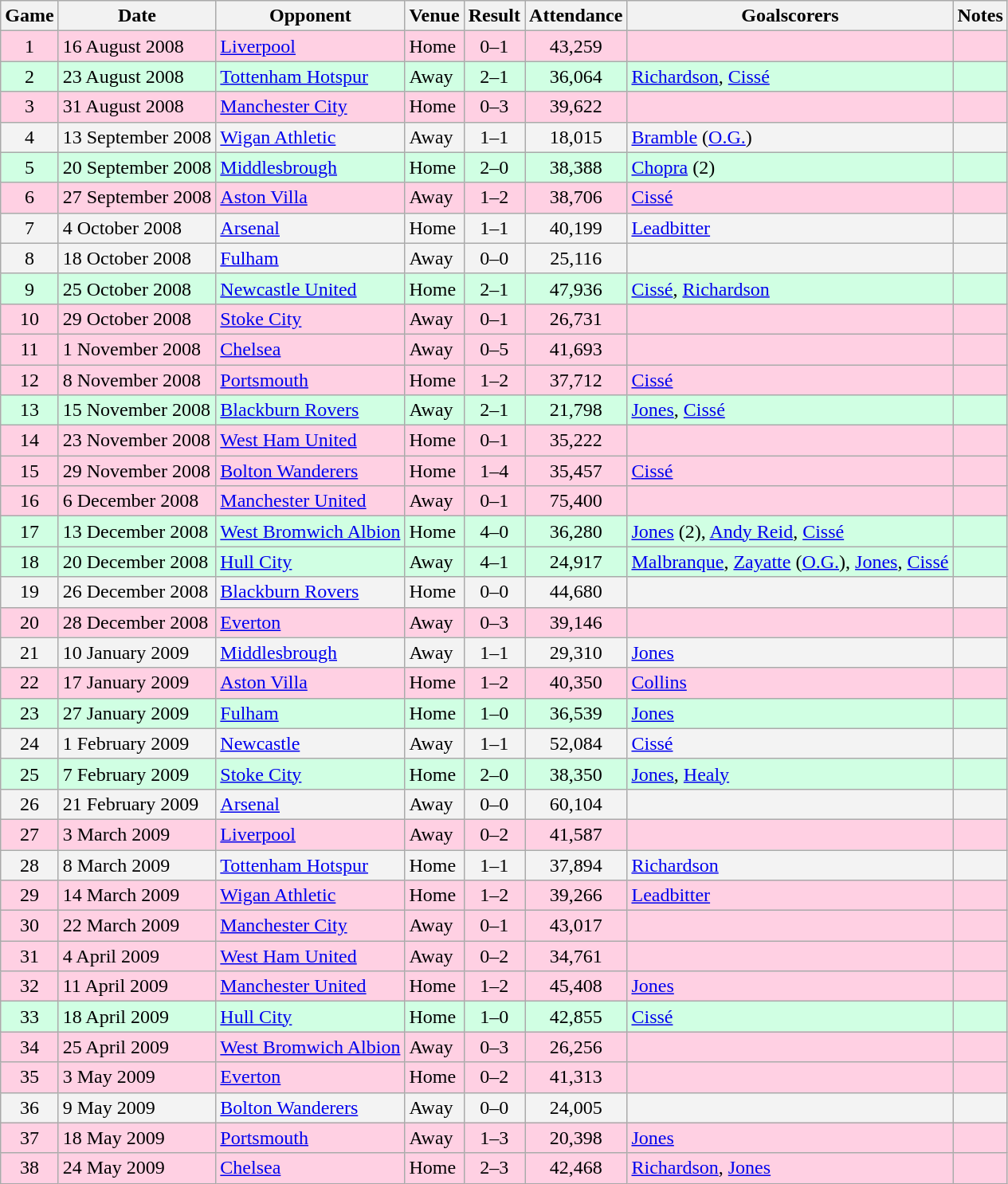<table class="wikitable">
<tr>
<th>Game</th>
<th>Date</th>
<th>Opponent</th>
<th>Venue</th>
<th>Result</th>
<th>Attendance</th>
<th>Goalscorers</th>
<th>Notes</th>
</tr>
<tr bgcolor="#ffd0e3">
<td align="center">1</td>
<td>16 August 2008</td>
<td><a href='#'>Liverpool</a></td>
<td>Home</td>
<td align="center">0–1</td>
<td align="center">43,259</td>
<td></td>
<td></td>
</tr>
<tr bgcolor="#d0ffe3">
<td align="center">2</td>
<td>23 August 2008</td>
<td><a href='#'>Tottenham Hotspur</a></td>
<td>Away</td>
<td align="center">2–1</td>
<td align="center">36,064</td>
<td><a href='#'>Richardson</a>, <a href='#'>Cissé</a></td>
<td></td>
</tr>
<tr bgcolor="#ffd0e3">
<td align="center">3</td>
<td>31 August 2008</td>
<td><a href='#'>Manchester City</a></td>
<td>Home</td>
<td align="center">0–3</td>
<td align="center">39,622</td>
<td></td>
<td></td>
</tr>
<tr bgcolor="#f3f3f3">
<td align="center">4</td>
<td>13 September 2008</td>
<td><a href='#'>Wigan Athletic</a></td>
<td>Away</td>
<td align="center">1–1</td>
<td align="center">18,015</td>
<td><a href='#'>Bramble</a> (<a href='#'>O.G.</a>)</td>
<td></td>
</tr>
<tr bgcolor="#d0ffe3">
<td align="center">5</td>
<td>20 September 2008</td>
<td><a href='#'>Middlesbrough</a></td>
<td>Home</td>
<td align="center">2–0</td>
<td align="center">38,388</td>
<td><a href='#'>Chopra</a> (2)</td>
<td></td>
</tr>
<tr bgcolor="#ffd0e3">
<td align="center">6</td>
<td>27 September 2008</td>
<td><a href='#'>Aston Villa</a></td>
<td>Away</td>
<td align="center">1–2</td>
<td align="center">38,706</td>
<td><a href='#'>Cissé</a></td>
<td></td>
</tr>
<tr bgcolor="#f3f3f3">
<td align="center">7</td>
<td>4 October 2008</td>
<td><a href='#'>Arsenal</a></td>
<td>Home</td>
<td align="center">1–1</td>
<td align="center">40,199</td>
<td><a href='#'>Leadbitter</a></td>
<td></td>
</tr>
<tr bgcolor="#f3f3f3">
<td align="center">8</td>
<td>18 October 2008</td>
<td><a href='#'>Fulham</a></td>
<td>Away</td>
<td align="center">0–0</td>
<td align="center">25,116</td>
<td></td>
<td></td>
</tr>
<tr bgcolor="#d0ffe3">
<td align="center">9</td>
<td>25 October 2008</td>
<td><a href='#'>Newcastle United</a></td>
<td>Home</td>
<td align="center">2–1</td>
<td align="center">47,936</td>
<td><a href='#'>Cissé</a>, <a href='#'>Richardson</a></td>
<td></td>
</tr>
<tr bgcolor="#ffd0e3">
<td align="center">10</td>
<td>29 October 2008</td>
<td><a href='#'>Stoke City</a></td>
<td>Away</td>
<td align="center">0–1</td>
<td align="center">26,731</td>
<td></td>
<td></td>
</tr>
<tr bgcolor="#ffd0e3">
<td align="center">11</td>
<td>1 November 2008</td>
<td><a href='#'>Chelsea</a></td>
<td>Away</td>
<td align="center">0–5</td>
<td align="center">41,693</td>
<td></td>
<td></td>
</tr>
<tr bgcolor="#ffd0e3">
<td align="center">12</td>
<td>8 November 2008</td>
<td><a href='#'>Portsmouth</a></td>
<td>Home</td>
<td align="center">1–2</td>
<td align="center">37,712</td>
<td><a href='#'>Cissé</a></td>
<td></td>
</tr>
<tr bgcolor="#d0ffe3">
<td align="center">13</td>
<td>15 November 2008</td>
<td><a href='#'>Blackburn Rovers</a></td>
<td>Away</td>
<td align="center">2–1</td>
<td align="center">21,798</td>
<td><a href='#'>Jones</a>, <a href='#'>Cissé</a></td>
<td></td>
</tr>
<tr bgcolor="#ffd0e3">
<td align="center">14</td>
<td>23 November 2008</td>
<td><a href='#'>West Ham United</a></td>
<td>Home</td>
<td align="center">0–1</td>
<td align="center">35,222</td>
<td></td>
<td></td>
</tr>
<tr bgcolor="#ffd0e3">
<td align="center">15</td>
<td>29 November 2008</td>
<td><a href='#'>Bolton Wanderers</a></td>
<td>Home</td>
<td align="center">1–4</td>
<td align="center">35,457</td>
<td><a href='#'>Cissé</a></td>
<td></td>
</tr>
<tr bgcolor="#ffd0e3">
<td align="center">16</td>
<td>6 December 2008</td>
<td><a href='#'>Manchester United</a></td>
<td>Away</td>
<td align="center">0–1</td>
<td align="center">75,400</td>
<td></td>
<td></td>
</tr>
<tr bgcolor="#d0ffe3">
<td align="center">17</td>
<td>13 December 2008</td>
<td><a href='#'>West Bromwich Albion</a></td>
<td>Home</td>
<td align="center">4–0</td>
<td align="center">36,280</td>
<td><a href='#'>Jones</a> (2), <a href='#'>Andy Reid</a>, <a href='#'>Cissé</a></td>
<td></td>
</tr>
<tr bgcolor="#d0ffe3">
<td align="center">18</td>
<td>20 December 2008</td>
<td><a href='#'>Hull City</a></td>
<td>Away</td>
<td align="center">4–1</td>
<td align="center">24,917</td>
<td><a href='#'>Malbranque</a>, <a href='#'>Zayatte</a> (<a href='#'>O.G.</a>), <a href='#'>Jones</a>, <a href='#'>Cissé</a></td>
<td></td>
</tr>
<tr bgcolor="#f3f3f3">
<td align="center">19</td>
<td>26 December 2008</td>
<td><a href='#'>Blackburn Rovers</a></td>
<td>Home</td>
<td align="center">0–0</td>
<td align="center">44,680</td>
<td></td>
<td></td>
</tr>
<tr bgcolor="#ffd0e3">
<td align="center">20</td>
<td>28 December 2008</td>
<td><a href='#'>Everton</a></td>
<td>Away</td>
<td align="center">0–3</td>
<td align="center">39,146</td>
<td></td>
<td></td>
</tr>
<tr bgcolor="#f3f3f3">
<td align="center">21</td>
<td>10 January 2009</td>
<td><a href='#'>Middlesbrough</a></td>
<td>Away</td>
<td align="center">1–1</td>
<td align="center">29,310</td>
<td><a href='#'>Jones</a></td>
<td></td>
</tr>
<tr bgcolor="#ffd0e3">
<td align="center">22</td>
<td>17 January 2009</td>
<td><a href='#'>Aston Villa</a></td>
<td>Home</td>
<td align="center">1–2</td>
<td align="center">40,350</td>
<td><a href='#'>Collins</a></td>
<td></td>
</tr>
<tr bgcolor="#d0ffe3">
<td align="center">23</td>
<td>27 January 2009</td>
<td><a href='#'>Fulham</a></td>
<td>Home</td>
<td align="center">1–0</td>
<td align="center">36,539</td>
<td><a href='#'>Jones</a></td>
<td></td>
</tr>
<tr bgcolor="#f3f3f3">
<td align="center">24</td>
<td>1 February 2009</td>
<td><a href='#'>Newcastle</a></td>
<td>Away</td>
<td align="center">1–1</td>
<td align="center">52,084</td>
<td><a href='#'>Cissé</a></td>
<td></td>
</tr>
<tr bgcolor="#d0ffe3">
<td align="center">25</td>
<td>7 February 2009</td>
<td><a href='#'>Stoke City</a></td>
<td>Home</td>
<td align="center">2–0</td>
<td align="center">38,350</td>
<td><a href='#'>Jones</a>, <a href='#'>Healy</a></td>
<td></td>
</tr>
<tr bgcolor="#f3f3f3">
<td align="center">26</td>
<td>21 February 2009</td>
<td><a href='#'>Arsenal</a></td>
<td>Away</td>
<td align="center">0–0</td>
<td align="center">60,104</td>
<td></td>
<td></td>
</tr>
<tr bgcolor="#ffd0e3">
<td align="center">27</td>
<td>3 March 2009</td>
<td><a href='#'>Liverpool</a></td>
<td>Away</td>
<td align="center">0–2</td>
<td align="center">41,587</td>
<td></td>
<td></td>
</tr>
<tr bgcolor="#f3f3f3">
<td align="center">28</td>
<td>8 March 2009</td>
<td><a href='#'>Tottenham Hotspur</a></td>
<td>Home</td>
<td align="center">1–1</td>
<td align="center">37,894</td>
<td><a href='#'>Richardson</a></td>
<td></td>
</tr>
<tr bgcolor="#ffd0e3">
<td align="center">29</td>
<td>14 March 2009</td>
<td><a href='#'>Wigan Athletic</a></td>
<td>Home</td>
<td align="center">1–2</td>
<td align="center">39,266</td>
<td><a href='#'>Leadbitter</a></td>
<td></td>
</tr>
<tr bgcolor="#ffd0e3">
<td align="center">30</td>
<td>22 March 2009</td>
<td><a href='#'>Manchester City</a></td>
<td>Away</td>
<td align="center">0–1</td>
<td align="center">43,017</td>
<td></td>
<td></td>
</tr>
<tr bgcolor="#ffd0e3">
<td align="center">31</td>
<td>4 April 2009</td>
<td><a href='#'>West Ham United</a></td>
<td>Away</td>
<td align="center">0–2</td>
<td align="center">34,761</td>
<td></td>
<td></td>
</tr>
<tr bgcolor="#ffd0e3">
<td align="center">32</td>
<td>11 April 2009</td>
<td><a href='#'>Manchester United</a></td>
<td>Home</td>
<td align="center">1–2</td>
<td align="center">45,408</td>
<td><a href='#'>Jones</a></td>
<td></td>
</tr>
<tr bgcolor="#d0ffe3">
<td align="center">33</td>
<td>18 April 2009</td>
<td><a href='#'>Hull City</a></td>
<td>Home</td>
<td align="center">1–0</td>
<td align="center">42,855</td>
<td><a href='#'>Cissé</a></td>
<td></td>
</tr>
<tr bgcolor="#ffd0e3">
<td align="center">34</td>
<td>25 April 2009</td>
<td><a href='#'>West Bromwich Albion</a></td>
<td>Away</td>
<td align="center">0–3</td>
<td align="center">26,256</td>
<td></td>
<td></td>
</tr>
<tr bgcolor="#ffd0e3">
<td align="center">35</td>
<td>3 May 2009</td>
<td><a href='#'>Everton</a></td>
<td>Home</td>
<td align="center">0–2</td>
<td align="center">41,313</td>
<td></td>
<td></td>
</tr>
<tr bgcolor="#f3f3f3">
<td align="center">36</td>
<td>9 May 2009</td>
<td><a href='#'>Bolton Wanderers</a></td>
<td>Away</td>
<td align="center">0–0</td>
<td align="center">24,005</td>
<td></td>
<td></td>
</tr>
<tr bgcolor="#ffd0e3">
<td align="center">37</td>
<td>18 May 2009</td>
<td><a href='#'>Portsmouth</a></td>
<td>Away</td>
<td align="center">1–3</td>
<td align="center">20,398</td>
<td><a href='#'>Jones</a></td>
<td></td>
</tr>
<tr bgcolor="#ffd0e3">
<td align="center">38</td>
<td>24 May 2009</td>
<td><a href='#'>Chelsea</a></td>
<td>Home</td>
<td align="center">2–3</td>
<td align="center">42,468</td>
<td><a href='#'>Richardson</a>, <a href='#'>Jones</a></td>
<td></td>
</tr>
</table>
